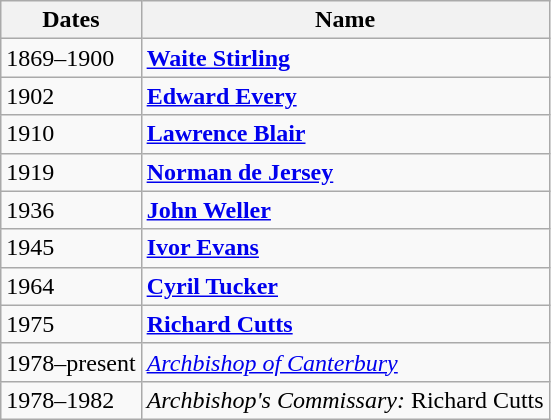<table class="wikitable">
<tr>
<th>Dates</th>
<th>Name</th>
</tr>
<tr>
<td>1869–1900</td>
<td><strong><a href='#'>Waite Stirling</a></strong></td>
</tr>
<tr>
<td>1902</td>
<td><strong><a href='#'>Edward Every</a></strong></td>
</tr>
<tr>
<td>1910</td>
<td><strong><a href='#'>Lawrence Blair</a></strong></td>
</tr>
<tr>
<td>1919</td>
<td><strong><a href='#'>Norman de Jersey</a></strong></td>
</tr>
<tr>
<td>1936</td>
<td><strong><a href='#'>John Weller</a></strong></td>
</tr>
<tr>
<td>1945</td>
<td><strong><a href='#'>Ivor Evans</a></strong></td>
</tr>
<tr>
<td>1964</td>
<td><strong><a href='#'>Cyril Tucker</a></strong></td>
</tr>
<tr>
<td>1975</td>
<td><strong><a href='#'>Richard Cutts</a></strong></td>
</tr>
<tr>
<td>1978–present</td>
<td><em><a href='#'>Archbishop of Canterbury</a></em></td>
</tr>
<tr>
<td>1978–1982</td>
<td><em>Archbishop's Commissary:</em> Richard Cutts</td>
</tr>
</table>
